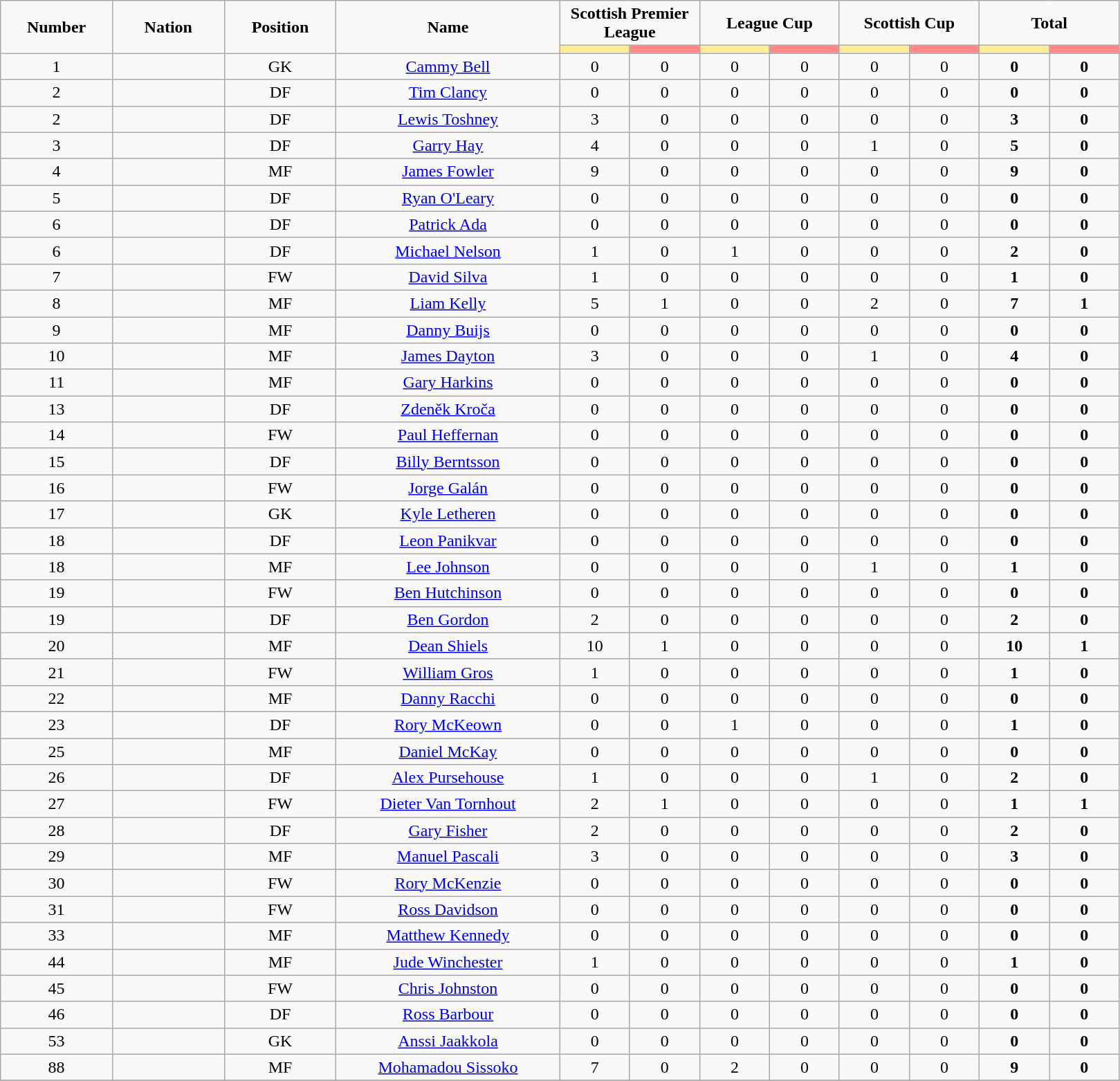<table class="wikitable" style="font-size: 100%; text-align: center;">
<tr>
<td rowspan="2" width="10%" align="center"><strong>Number</strong></td>
<td rowspan="2" width="10%" align="center"><strong>Nation</strong></td>
<td rowspan="2" width="10%" align="center"><strong>Position</strong></td>
<td rowspan="2" width="20%" align="center"><strong>Name</strong></td>
<td colspan="2" align="center"><strong>Scottish Premier League</strong></td>
<td colspan="2" align="center"><strong>League Cup</strong></td>
<td colspan="2" align="center"><strong>Scottish Cup</strong></td>
<td colspan="2" align="center"><strong>Total </strong></td>
</tr>
<tr>
<th width=60 style="background: #FFEE99"></th>
<th width=60 style="background: #FF8888"></th>
<th width=60 style="background: #FFEE99"></th>
<th width=60 style="background: #FF8888"></th>
<th width=60 style="background: #FFEE99"></th>
<th width=60 style="background: #FF8888"></th>
<th width=60 style="background: #FFEE99"></th>
<th width=60 style="background: #FF8888"></th>
</tr>
<tr>
<td>1</td>
<td></td>
<td>GK</td>
<td><a href='#'>Cammy Bell</a></td>
<td>0</td>
<td>0</td>
<td>0</td>
<td>0</td>
<td>0</td>
<td>0</td>
<td><strong>0</strong></td>
<td><strong>0</strong></td>
</tr>
<tr>
<td>2</td>
<td></td>
<td>DF</td>
<td><a href='#'>Tim Clancy</a></td>
<td>0</td>
<td>0</td>
<td>0</td>
<td>0</td>
<td>0</td>
<td>0</td>
<td><strong>0</strong></td>
<td><strong>0</strong></td>
</tr>
<tr>
<td>2</td>
<td></td>
<td>DF</td>
<td><a href='#'>Lewis Toshney</a></td>
<td>3</td>
<td>0</td>
<td>0</td>
<td>0</td>
<td>0</td>
<td>0</td>
<td><strong>3</strong></td>
<td><strong>0</strong></td>
</tr>
<tr>
<td>3</td>
<td></td>
<td>DF</td>
<td><a href='#'>Garry Hay</a></td>
<td>4</td>
<td>0</td>
<td>0</td>
<td>0</td>
<td>1</td>
<td>0</td>
<td><strong>5</strong></td>
<td><strong>0</strong></td>
</tr>
<tr>
<td>4</td>
<td></td>
<td>MF</td>
<td><a href='#'>James Fowler</a></td>
<td>9</td>
<td>0</td>
<td>0</td>
<td>0</td>
<td>0</td>
<td>0</td>
<td><strong>9</strong></td>
<td><strong>0</strong></td>
</tr>
<tr>
<td>5</td>
<td></td>
<td>DF</td>
<td><a href='#'>Ryan O'Leary</a></td>
<td>0</td>
<td>0</td>
<td>0</td>
<td>0</td>
<td>0</td>
<td>0</td>
<td><strong>0</strong></td>
<td><strong>0</strong></td>
</tr>
<tr>
<td>6</td>
<td></td>
<td>DF</td>
<td><a href='#'>Patrick Ada</a></td>
<td>0</td>
<td>0</td>
<td>0</td>
<td>0</td>
<td>0</td>
<td>0</td>
<td><strong>0</strong></td>
<td><strong>0</strong></td>
</tr>
<tr>
<td>6</td>
<td></td>
<td>DF</td>
<td><a href='#'>Michael Nelson</a></td>
<td>1</td>
<td>0</td>
<td>1</td>
<td>0</td>
<td>0</td>
<td>0</td>
<td><strong>2</strong></td>
<td><strong>0</strong></td>
</tr>
<tr>
<td>7</td>
<td></td>
<td>FW</td>
<td><a href='#'>David Silva</a></td>
<td>1</td>
<td>0</td>
<td>0</td>
<td>0</td>
<td>0</td>
<td>0</td>
<td><strong>1</strong></td>
<td><strong>0</strong></td>
</tr>
<tr>
<td>8</td>
<td></td>
<td>MF</td>
<td><a href='#'>Liam Kelly</a></td>
<td>5</td>
<td>1</td>
<td>0</td>
<td>0</td>
<td>2</td>
<td>0</td>
<td><strong>7</strong></td>
<td><strong>1</strong></td>
</tr>
<tr>
<td>9</td>
<td></td>
<td>MF</td>
<td><a href='#'>Danny Buijs</a></td>
<td>0</td>
<td>0</td>
<td>0</td>
<td>0</td>
<td>0</td>
<td>0</td>
<td><strong>0</strong></td>
<td><strong>0</strong></td>
</tr>
<tr>
<td>10</td>
<td></td>
<td>MF</td>
<td><a href='#'>James Dayton</a></td>
<td>3</td>
<td>0</td>
<td>0</td>
<td>0</td>
<td>1</td>
<td>0</td>
<td><strong>4</strong></td>
<td><strong>0</strong></td>
</tr>
<tr>
<td>11</td>
<td></td>
<td>MF</td>
<td><a href='#'>Gary Harkins</a></td>
<td>0</td>
<td>0</td>
<td>0</td>
<td>0</td>
<td>0</td>
<td>0</td>
<td><strong>0</strong></td>
<td><strong>0</strong></td>
</tr>
<tr>
<td>13</td>
<td></td>
<td>DF</td>
<td><a href='#'>Zdeněk Kroča</a></td>
<td>0</td>
<td>0</td>
<td>0</td>
<td>0</td>
<td>0</td>
<td>0</td>
<td><strong>0</strong></td>
<td><strong>0</strong></td>
</tr>
<tr>
<td>14</td>
<td></td>
<td>FW</td>
<td><a href='#'>Paul Heffernan</a></td>
<td>0</td>
<td>0</td>
<td>0</td>
<td>0</td>
<td>0</td>
<td>0</td>
<td><strong>0</strong></td>
<td><strong>0</strong></td>
</tr>
<tr>
<td>15</td>
<td></td>
<td>DF</td>
<td><a href='#'>Billy Berntsson</a></td>
<td>0</td>
<td>0</td>
<td>0</td>
<td>0</td>
<td>0</td>
<td>0</td>
<td><strong>0</strong></td>
<td><strong>0</strong></td>
</tr>
<tr>
<td>16</td>
<td></td>
<td>FW</td>
<td><a href='#'>Jorge Galán</a></td>
<td>0</td>
<td>0</td>
<td>0</td>
<td>0</td>
<td>0</td>
<td>0</td>
<td><strong>0</strong></td>
<td><strong>0</strong></td>
</tr>
<tr>
<td>17</td>
<td></td>
<td>GK</td>
<td><a href='#'>Kyle Letheren</a></td>
<td>0</td>
<td>0</td>
<td>0</td>
<td>0</td>
<td>0</td>
<td>0</td>
<td><strong>0</strong></td>
<td><strong>0</strong></td>
</tr>
<tr>
<td>18</td>
<td></td>
<td>DF</td>
<td><a href='#'>Leon Panikvar</a></td>
<td>0</td>
<td>0</td>
<td>0</td>
<td>0</td>
<td>0</td>
<td>0</td>
<td><strong>0</strong></td>
<td><strong>0</strong></td>
</tr>
<tr>
<td>18</td>
<td></td>
<td>MF</td>
<td><a href='#'>Lee Johnson</a></td>
<td>0</td>
<td>0</td>
<td>0</td>
<td>0</td>
<td>1</td>
<td>0</td>
<td><strong>1</strong></td>
<td><strong>0</strong></td>
</tr>
<tr>
<td>19</td>
<td></td>
<td>FW</td>
<td><a href='#'>Ben Hutchinson</a></td>
<td>0</td>
<td>0</td>
<td>0</td>
<td>0</td>
<td>0</td>
<td>0</td>
<td><strong>0</strong></td>
<td><strong>0</strong></td>
</tr>
<tr>
<td>19</td>
<td></td>
<td>DF</td>
<td><a href='#'>Ben Gordon</a></td>
<td>2</td>
<td>0</td>
<td>0</td>
<td>0</td>
<td>0</td>
<td>0</td>
<td><strong>2</strong></td>
<td><strong>0</strong></td>
</tr>
<tr>
<td>20</td>
<td></td>
<td>MF</td>
<td><a href='#'>Dean Shiels</a></td>
<td>10</td>
<td>1</td>
<td>0</td>
<td>0</td>
<td>0</td>
<td>0</td>
<td><strong>10</strong></td>
<td><strong>1</strong></td>
</tr>
<tr>
<td>21</td>
<td></td>
<td>FW</td>
<td><a href='#'>William Gros</a></td>
<td>1</td>
<td>0</td>
<td>0</td>
<td>0</td>
<td>0</td>
<td>0</td>
<td><strong>1</strong></td>
<td><strong>0</strong></td>
</tr>
<tr>
<td>22</td>
<td></td>
<td>MF</td>
<td><a href='#'>Danny Racchi</a></td>
<td>0</td>
<td>0</td>
<td>0</td>
<td>0</td>
<td>0</td>
<td>0</td>
<td><strong>0</strong></td>
<td><strong>0</strong></td>
</tr>
<tr>
<td>23</td>
<td></td>
<td>DF</td>
<td><a href='#'>Rory McKeown</a></td>
<td>0</td>
<td>0</td>
<td>1</td>
<td>0</td>
<td>0</td>
<td>0</td>
<td><strong>1</strong></td>
<td><strong>0</strong></td>
</tr>
<tr>
<td>25</td>
<td></td>
<td>MF</td>
<td><a href='#'>Daniel McKay</a></td>
<td>0</td>
<td>0</td>
<td>0</td>
<td>0</td>
<td>0</td>
<td>0</td>
<td><strong>0</strong></td>
<td><strong>0</strong></td>
</tr>
<tr>
<td>26</td>
<td></td>
<td>DF</td>
<td><a href='#'>Alex Pursehouse</a></td>
<td>1</td>
<td>0</td>
<td>0</td>
<td>0</td>
<td>1</td>
<td>0</td>
<td><strong>2</strong></td>
<td><strong>0</strong></td>
</tr>
<tr>
<td>27</td>
<td></td>
<td>FW</td>
<td><a href='#'>Dieter Van Tornhout</a></td>
<td>2</td>
<td>1</td>
<td>0</td>
<td>0</td>
<td>0</td>
<td>0</td>
<td><strong>1</strong></td>
<td><strong>1</strong></td>
</tr>
<tr>
<td>28</td>
<td></td>
<td>DF</td>
<td><a href='#'>Gary Fisher</a></td>
<td>2</td>
<td>0</td>
<td>0</td>
<td>0</td>
<td>0</td>
<td>0</td>
<td><strong>2</strong></td>
<td><strong>0</strong></td>
</tr>
<tr>
<td>29</td>
<td></td>
<td>MF</td>
<td><a href='#'>Manuel Pascali</a></td>
<td>3</td>
<td>0</td>
<td>0</td>
<td>0</td>
<td>0</td>
<td>0</td>
<td><strong>3</strong></td>
<td><strong>0</strong></td>
</tr>
<tr>
<td>30</td>
<td></td>
<td>FW</td>
<td><a href='#'>Rory McKenzie</a></td>
<td>0</td>
<td>0</td>
<td>0</td>
<td>0</td>
<td>0</td>
<td>0</td>
<td><strong>0</strong></td>
<td><strong>0</strong></td>
</tr>
<tr>
<td>31</td>
<td></td>
<td>FW</td>
<td><a href='#'>Ross Davidson</a></td>
<td>0</td>
<td>0</td>
<td>0</td>
<td>0</td>
<td>0</td>
<td>0</td>
<td><strong>0</strong></td>
<td><strong>0</strong></td>
</tr>
<tr>
<td>33</td>
<td></td>
<td>MF</td>
<td><a href='#'>Matthew Kennedy</a></td>
<td>0</td>
<td>0</td>
<td>0</td>
<td>0</td>
<td>0</td>
<td>0</td>
<td><strong>0</strong></td>
<td><strong>0</strong></td>
</tr>
<tr>
<td>44</td>
<td></td>
<td>MF</td>
<td><a href='#'>Jude Winchester</a></td>
<td>1</td>
<td>0</td>
<td>0</td>
<td>0</td>
<td>0</td>
<td>0</td>
<td><strong>1</strong></td>
<td><strong>0</strong></td>
</tr>
<tr>
<td>45</td>
<td></td>
<td>FW</td>
<td><a href='#'>Chris Johnston</a></td>
<td>0</td>
<td>0</td>
<td>0</td>
<td>0</td>
<td>0</td>
<td>0</td>
<td><strong>0</strong></td>
<td><strong>0</strong></td>
</tr>
<tr>
<td>46</td>
<td></td>
<td>DF</td>
<td><a href='#'>Ross Barbour</a></td>
<td>0</td>
<td>0</td>
<td>0</td>
<td>0</td>
<td>0</td>
<td>0</td>
<td><strong>0</strong></td>
<td><strong>0</strong></td>
</tr>
<tr>
<td>53</td>
<td></td>
<td>GK</td>
<td><a href='#'>Anssi Jaakkola</a></td>
<td>0</td>
<td>0</td>
<td>0</td>
<td>0</td>
<td>0</td>
<td>0</td>
<td><strong>0</strong></td>
<td><strong>0</strong></td>
</tr>
<tr>
<td>88</td>
<td></td>
<td>MF</td>
<td><a href='#'>Mohamadou Sissoko</a></td>
<td>7</td>
<td>0</td>
<td>2</td>
<td>0</td>
<td>0</td>
<td>0</td>
<td><strong>9</strong></td>
<td><strong>0</strong></td>
</tr>
<tr>
</tr>
</table>
